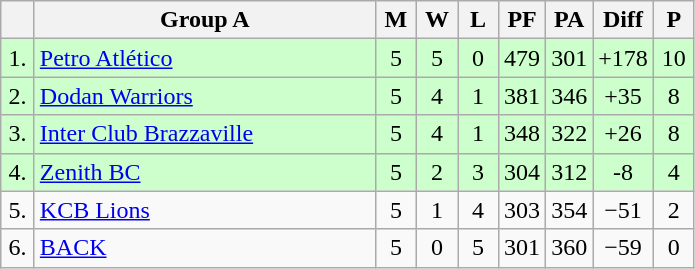<table class="wikitable" style="text-align:center">
<tr>
<th width=15></th>
<th width=220>Group A</th>
<th width=20>M</th>
<th width=20>W</th>
<th width=20>L</th>
<th width=20>PF</th>
<th width=20>PA</th>
<th width=30>Diff</th>
<th width=20>P</th>
</tr>
<tr style="background: #ccffcc;">
<td>1.</td>
<td align=left> <a href='#'>Petro Atlético</a></td>
<td>5</td>
<td>5</td>
<td>0</td>
<td>479</td>
<td>301</td>
<td>+178</td>
<td>10</td>
</tr>
<tr style="background: #ccffcc;">
<td>2.</td>
<td align=left> <a href='#'>Dodan Warriors</a></td>
<td>5</td>
<td>4</td>
<td>1</td>
<td>381</td>
<td>346</td>
<td>+35</td>
<td>8</td>
</tr>
<tr style="background: #ccffcc;">
<td>3.</td>
<td align=left> <a href='#'>Inter Club Brazzaville</a></td>
<td>5</td>
<td>4</td>
<td>1</td>
<td>348</td>
<td>322</td>
<td>+26</td>
<td>8</td>
</tr>
<tr style="background: #ccffcc;">
<td>4.</td>
<td align=left> <a href='#'>Zenith BC</a></td>
<td>5</td>
<td>2</td>
<td>3</td>
<td>304</td>
<td>312</td>
<td>-8</td>
<td>4</td>
</tr>
<tr>
<td>5.</td>
<td align=left> <a href='#'>KCB Lions</a></td>
<td>5</td>
<td>1</td>
<td>4</td>
<td>303</td>
<td>354</td>
<td>−51</td>
<td>2</td>
</tr>
<tr>
<td>6.</td>
<td align=left> <a href='#'>BACK</a></td>
<td>5</td>
<td>0</td>
<td>5</td>
<td>301</td>
<td>360</td>
<td>−59</td>
<td>0</td>
</tr>
</table>
